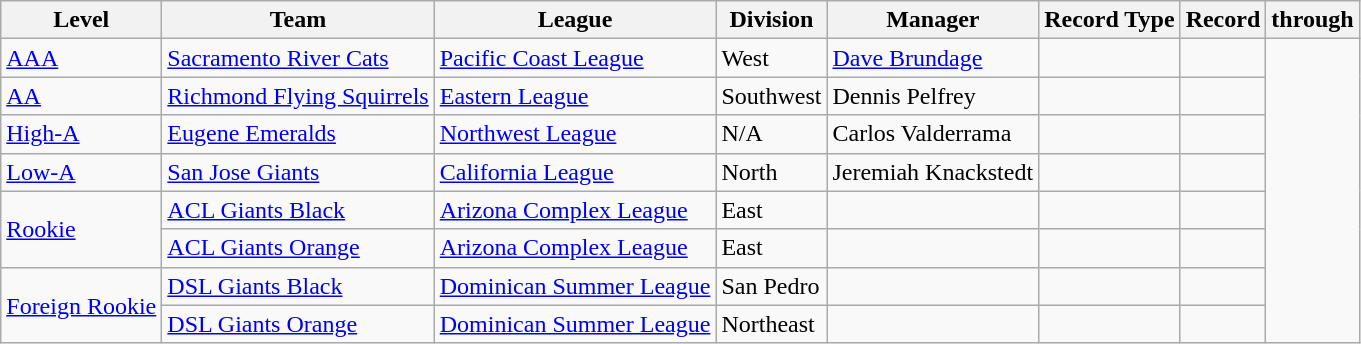<table class="wikitable">
<tr>
<th>Level</th>
<th>Team</th>
<th>League</th>
<th>Division</th>
<th>Manager</th>
<th>Record Type</th>
<th>Record</th>
<th>through</th>
</tr>
<tr>
<td><a href='#'>AAA</a></td>
<td><a href='#'>Sacramento River Cats</a></td>
<td><a href='#'>Pacific Coast League</a></td>
<td>West</td>
<td><a href='#'>Dave Brundage</a></td>
<td></td>
<td></td>
</tr>
<tr>
<td><a href='#'>AA</a></td>
<td><a href='#'>Richmond Flying Squirrels</a></td>
<td><a href='#'>Eastern League</a></td>
<td>Southwest</td>
<td>Dennis Pelfrey</td>
<td></td>
<td></td>
</tr>
<tr>
<td><a href='#'>High-A</a></td>
<td><a href='#'>Eugene Emeralds</a></td>
<td><a href='#'>Northwest League</a></td>
<td>N/A</td>
<td>Carlos Valderrama</td>
<td></td>
<td></td>
</tr>
<tr>
<td><a href='#'>Low-A</a></td>
<td><a href='#'>San Jose Giants</a></td>
<td><a href='#'>California League</a></td>
<td>North</td>
<td>Jeremiah Knackstedt</td>
<td></td>
<td></td>
</tr>
<tr>
<td rowspan=2><a href='#'>Rookie</a></td>
<td><a href='#'>ACL Giants Black</a></td>
<td><a href='#'>Arizona Complex League</a></td>
<td>East</td>
<td></td>
<td></td>
<td></td>
</tr>
<tr>
<td><a href='#'>ACL Giants Orange</a></td>
<td><a href='#'>Arizona Complex League</a></td>
<td>East</td>
<td></td>
<td></td>
<td></td>
</tr>
<tr>
<td rowspan=2><a href='#'>Foreign Rookie</a></td>
<td><a href='#'>DSL Giants Black</a></td>
<td><a href='#'>Dominican Summer League</a></td>
<td>San Pedro</td>
<td></td>
<td></td>
<td></td>
</tr>
<tr>
<td><a href='#'>DSL Giants Orange</a></td>
<td><a href='#'>Dominican Summer League</a></td>
<td>Northeast</td>
<td></td>
<td></td>
<td></td>
</tr>
</table>
